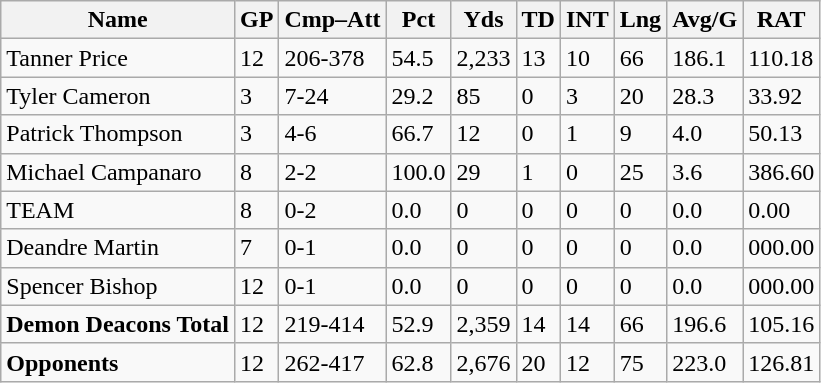<table class="wikitable" style="white-space:nowrap;">
<tr>
<th>Name</th>
<th>GP</th>
<th>Cmp–Att</th>
<th>Pct</th>
<th>Yds</th>
<th>TD</th>
<th>INT</th>
<th>Lng</th>
<th>Avg/G</th>
<th>RAT</th>
</tr>
<tr>
<td>Tanner Price</td>
<td>12</td>
<td>206-378</td>
<td>54.5</td>
<td>2,233</td>
<td>13</td>
<td>10</td>
<td>66</td>
<td>186.1</td>
<td>110.18</td>
</tr>
<tr>
<td>Tyler Cameron</td>
<td>3</td>
<td>7-24</td>
<td>29.2</td>
<td>85</td>
<td>0</td>
<td>3</td>
<td>20</td>
<td>28.3</td>
<td>33.92</td>
</tr>
<tr>
<td>Patrick Thompson</td>
<td>3</td>
<td>4-6</td>
<td>66.7</td>
<td>12</td>
<td>0</td>
<td>1</td>
<td>9</td>
<td>4.0</td>
<td>50.13</td>
</tr>
<tr>
<td>Michael Campanaro</td>
<td>8</td>
<td>2-2</td>
<td>100.0</td>
<td>29</td>
<td>1</td>
<td>0</td>
<td>25</td>
<td>3.6</td>
<td>386.60</td>
</tr>
<tr>
<td>TEAM</td>
<td>8</td>
<td>0-2</td>
<td>0.0</td>
<td>0</td>
<td>0</td>
<td>0</td>
<td>0</td>
<td>0.0</td>
<td>0.00</td>
</tr>
<tr>
<td>Deandre Martin</td>
<td>7</td>
<td>0-1</td>
<td>0.0</td>
<td>0</td>
<td>0</td>
<td>0</td>
<td>0</td>
<td>0.0</td>
<td>000.00</td>
</tr>
<tr>
<td>Spencer Bishop</td>
<td>12</td>
<td>0-1</td>
<td>0.0</td>
<td>0</td>
<td>0</td>
<td>0</td>
<td>0</td>
<td>0.0</td>
<td>000.00</td>
</tr>
<tr>
<td><strong>Demon Deacons Total</strong></td>
<td>12</td>
<td>219-414</td>
<td>52.9</td>
<td>2,359</td>
<td>14</td>
<td>14</td>
<td>66</td>
<td>196.6</td>
<td>105.16</td>
</tr>
<tr>
<td><strong>Opponents</strong></td>
<td>12</td>
<td>262-417</td>
<td>62.8</td>
<td>2,676</td>
<td>20</td>
<td>12</td>
<td>75</td>
<td>223.0</td>
<td>126.81</td>
</tr>
</table>
